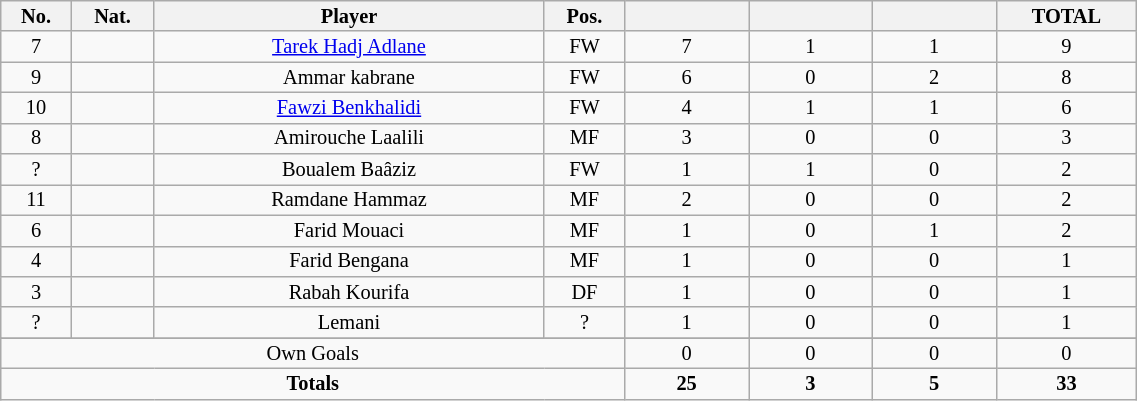<table class="wikitable sortable alternance"  style="font-size:85%; text-align:center; line-height:14px; width:60%;">
<tr>
<th width=10>No.</th>
<th width=10>Nat.</th>
<th width=140>Player</th>
<th width=10>Pos.</th>
<th width=40></th>
<th width=40></th>
<th width=40></th>
<th width=40>TOTAL</th>
</tr>
<tr>
<td>7</td>
<td></td>
<td><a href='#'>Tarek Hadj Adlane</a></td>
<td>FW</td>
<td>7</td>
<td>1</td>
<td>1</td>
<td>9</td>
</tr>
<tr>
<td>9</td>
<td></td>
<td>Ammar kabrane</td>
<td>FW</td>
<td>6</td>
<td>0</td>
<td>2</td>
<td>8</td>
</tr>
<tr>
<td>10</td>
<td></td>
<td><a href='#'>Fawzi Benkhalidi</a></td>
<td>FW</td>
<td>4</td>
<td>1</td>
<td>1</td>
<td>6</td>
</tr>
<tr>
<td>8</td>
<td></td>
<td>Amirouche Laalili</td>
<td>MF</td>
<td>3</td>
<td>0</td>
<td>0</td>
<td>3</td>
</tr>
<tr>
<td>?</td>
<td></td>
<td>Boualem Baâziz</td>
<td>FW</td>
<td>1</td>
<td>1</td>
<td>0</td>
<td>2</td>
</tr>
<tr>
<td>11</td>
<td></td>
<td>Ramdane Hammaz</td>
<td>MF</td>
<td>2</td>
<td>0</td>
<td>0</td>
<td>2</td>
</tr>
<tr>
<td>6</td>
<td></td>
<td>Farid Mouaci</td>
<td>MF</td>
<td>1</td>
<td>0</td>
<td>1</td>
<td>2</td>
</tr>
<tr>
<td>4</td>
<td></td>
<td>Farid Bengana</td>
<td>MF</td>
<td>1</td>
<td>0</td>
<td>0</td>
<td>1</td>
</tr>
<tr>
<td>3</td>
<td></td>
<td>Rabah Kourifa</td>
<td>DF</td>
<td>1</td>
<td>0</td>
<td>0</td>
<td>1</td>
</tr>
<tr>
<td>?</td>
<td></td>
<td>Lemani</td>
<td>?</td>
<td>1</td>
<td>0</td>
<td>0</td>
<td>1</td>
</tr>
<tr>
</tr>
<tr class="sortbottom">
<td colspan="4">Own Goals</td>
<td>0</td>
<td>0</td>
<td>0</td>
<td>0</td>
</tr>
<tr class="sortbottom">
<td colspan="4"><strong>Totals</strong></td>
<td><strong>25</strong></td>
<td><strong>3</strong></td>
<td><strong>5</strong></td>
<td><strong>33</strong></td>
</tr>
</table>
